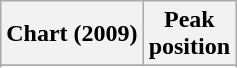<table class="wikitable">
<tr>
<th>Chart (2009)</th>
<th>Peak<br>position</th>
</tr>
<tr>
</tr>
<tr>
</tr>
</table>
